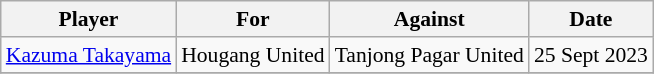<table class="wikitable plainrowheaders sortable" style="font-size:90%">
<tr>
<th>Player</th>
<th>For</th>
<th>Against</th>
<th>Date</th>
</tr>
<tr>
<td> <a href='#'>Kazuma Takayama</a></td>
<td>Hougang United</td>
<td>Tanjong Pagar United</td>
<td>25 Sept 2023</td>
</tr>
<tr>
</tr>
</table>
